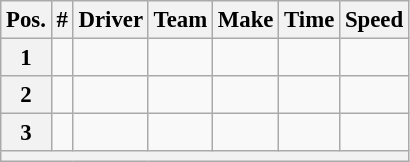<table class="wikitable" style="font-size:95%">
<tr>
<th>Pos.</th>
<th>#</th>
<th>Driver</th>
<th>Team</th>
<th>Make</th>
<th>Time</th>
<th>Speed</th>
</tr>
<tr>
<th>1</th>
<td></td>
<td></td>
<td></td>
<td></td>
<td></td>
<td></td>
</tr>
<tr>
<th>2</th>
<td></td>
<td></td>
<td></td>
<td></td>
<td></td>
<td></td>
</tr>
<tr>
<th>3</th>
<td></td>
<td></td>
<td></td>
<td></td>
<td></td>
<td></td>
</tr>
<tr>
<th colspan="7"></th>
</tr>
</table>
